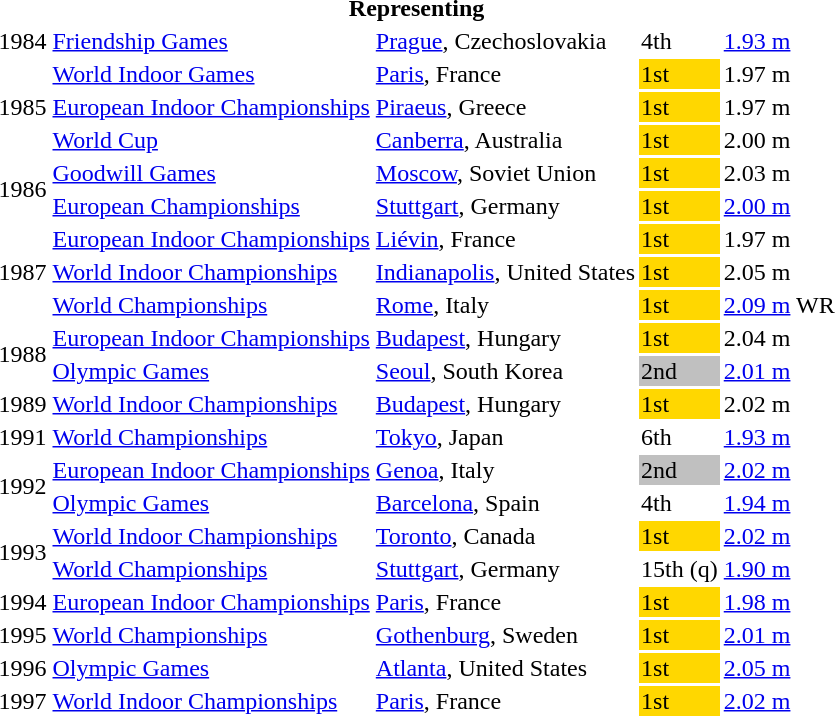<table>
<tr>
<th colspan="6">Representing </th>
</tr>
<tr>
<td>1984</td>
<td><a href='#'>Friendship Games</a></td>
<td><a href='#'>Prague</a>, Czechoslovakia</td>
<td>4th</td>
<td><a href='#'>1.93 m</a></td>
</tr>
<tr>
<td rowspan=3>1985</td>
<td><a href='#'>World Indoor Games</a></td>
<td><a href='#'>Paris</a>, France</td>
<td bgcolor=gold>1st</td>
<td>1.97 m</td>
</tr>
<tr>
<td><a href='#'>European Indoor Championships</a></td>
<td><a href='#'>Piraeus</a>, Greece</td>
<td bgcolor=gold>1st</td>
<td>1.97 m</td>
</tr>
<tr>
<td><a href='#'>World Cup</a></td>
<td><a href='#'>Canberra</a>, Australia</td>
<td bgcolor=gold>1st</td>
<td>2.00 m</td>
</tr>
<tr>
<td rowspan=2>1986</td>
<td><a href='#'>Goodwill Games</a></td>
<td><a href='#'>Moscow</a>, Soviet Union</td>
<td bgcolor=gold>1st</td>
<td>2.03 m</td>
</tr>
<tr>
<td><a href='#'>European Championships</a></td>
<td><a href='#'>Stuttgart</a>, Germany</td>
<td bgcolor=gold>1st</td>
<td><a href='#'>2.00 m</a></td>
</tr>
<tr>
<td rowspan=3>1987</td>
<td><a href='#'>European Indoor Championships</a></td>
<td><a href='#'>Liévin</a>, France</td>
<td bgcolor=gold>1st</td>
<td>1.97 m</td>
</tr>
<tr>
<td><a href='#'>World Indoor Championships</a></td>
<td><a href='#'>Indianapolis</a>, United States</td>
<td bgcolor=gold>1st</td>
<td>2.05 m</td>
</tr>
<tr>
<td><a href='#'>World Championships</a></td>
<td><a href='#'>Rome</a>, Italy</td>
<td bgcolor=gold>1st</td>
<td><a href='#'>2.09 m</a> WR</td>
</tr>
<tr>
<td rowspan=2>1988</td>
<td><a href='#'>European Indoor Championships</a></td>
<td><a href='#'>Budapest</a>, Hungary</td>
<td bgcolor=gold>1st</td>
<td>2.04 m</td>
</tr>
<tr>
<td><a href='#'>Olympic Games</a></td>
<td><a href='#'>Seoul</a>, South Korea</td>
<td bgcolor=silver>2nd</td>
<td><a href='#'>2.01 m</a></td>
</tr>
<tr>
<td>1989</td>
<td><a href='#'>World Indoor Championships</a></td>
<td><a href='#'>Budapest</a>, Hungary</td>
<td bgcolor=gold>1st</td>
<td>2.02 m</td>
</tr>
<tr>
<td>1991</td>
<td><a href='#'>World Championships</a></td>
<td><a href='#'>Tokyo</a>, Japan</td>
<td>6th</td>
<td><a href='#'>1.93 m</a></td>
</tr>
<tr>
<td rowspan=2>1992</td>
<td><a href='#'>European Indoor Championships</a></td>
<td><a href='#'>Genoa</a>, Italy</td>
<td bgcolor=silver>2nd</td>
<td><a href='#'>2.02 m</a></td>
</tr>
<tr>
<td><a href='#'>Olympic Games</a></td>
<td><a href='#'>Barcelona</a>, Spain</td>
<td>4th</td>
<td><a href='#'>1.94 m</a></td>
</tr>
<tr>
<td rowspan=2>1993</td>
<td><a href='#'>World Indoor Championships</a></td>
<td><a href='#'>Toronto</a>, Canada</td>
<td bgcolor=gold>1st</td>
<td><a href='#'>2.02 m</a></td>
</tr>
<tr>
<td><a href='#'>World Championships</a></td>
<td><a href='#'>Stuttgart</a>, Germany</td>
<td>15th (q)</td>
<td><a href='#'>1.90 m</a></td>
</tr>
<tr>
<td>1994</td>
<td><a href='#'>European Indoor Championships</a></td>
<td><a href='#'>Paris</a>, France</td>
<td bgcolor=gold>1st</td>
<td><a href='#'>1.98 m</a></td>
</tr>
<tr>
<td>1995</td>
<td><a href='#'>World Championships</a></td>
<td><a href='#'>Gothenburg</a>, Sweden</td>
<td bgcolor=gold>1st</td>
<td><a href='#'>2.01 m</a></td>
</tr>
<tr>
<td>1996</td>
<td><a href='#'>Olympic Games</a></td>
<td><a href='#'>Atlanta</a>, United States</td>
<td bgcolor=gold>1st</td>
<td><a href='#'>2.05 m</a></td>
</tr>
<tr>
<td>1997</td>
<td><a href='#'>World Indoor Championships</a></td>
<td><a href='#'>Paris</a>, France</td>
<td bgcolor=gold>1st</td>
<td><a href='#'>2.02 m</a></td>
</tr>
</table>
